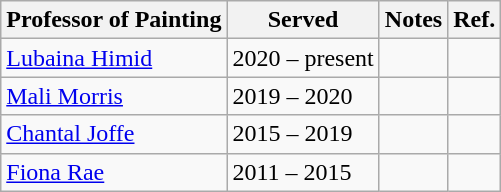<table class="wikitable">
<tr>
<th>Professor of Painting</th>
<th>Served</th>
<th>Notes</th>
<th>Ref.</th>
</tr>
<tr>
<td><a href='#'>Lubaina Himid</a></td>
<td>2020 – present</td>
<td></td>
<td></td>
</tr>
<tr>
<td><a href='#'>Mali Morris</a></td>
<td>2019 – 2020</td>
<td></td>
<td></td>
</tr>
<tr>
<td><a href='#'>Chantal Joffe</a></td>
<td>2015 – 2019</td>
<td></td>
<td></td>
</tr>
<tr>
<td><a href='#'>Fiona Rae</a></td>
<td>2011 – 2015</td>
<td></td>
<td></td>
</tr>
</table>
